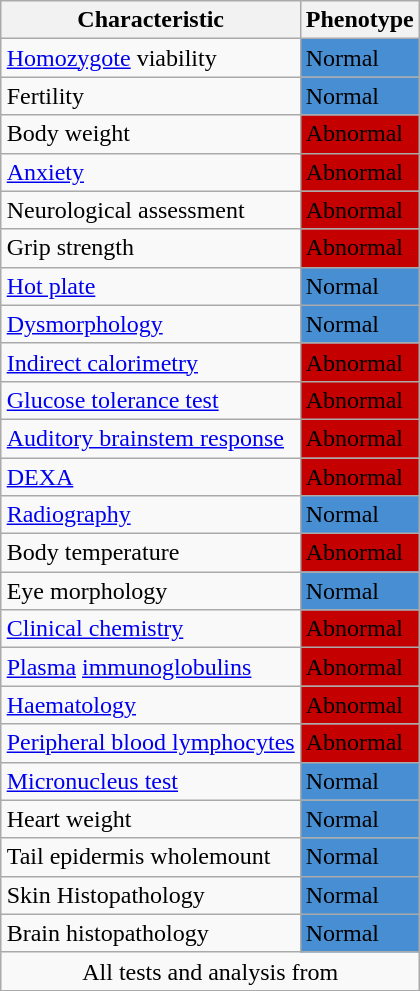<table class="wikitable sortable collapsible collapsed" border="1" cellpadding="2" style="float: right;" |>
<tr>
<th>Characteristic</th>
<th>Phenotype</th>
</tr>
<tr>
<td><a href='#'>Homozygote</a> viability</td>
<td bgcolor="#488ED3">Normal</td>
</tr>
<tr>
<td>Fertility</td>
<td bgcolor="#488ED3">Normal</td>
</tr>
<tr>
<td>Body weight</td>
<td bgcolor="#C40000">Abnormal</td>
</tr>
<tr>
<td><a href='#'>Anxiety</a></td>
<td bgcolor="#C40000">Abnormal</td>
</tr>
<tr>
<td>Neurological assessment</td>
<td bgcolor="#C40000">Abnormal</td>
</tr>
<tr>
<td>Grip strength</td>
<td bgcolor="#C40000">Abnormal</td>
</tr>
<tr>
<td><a href='#'>Hot plate</a></td>
<td bgcolor="#488ED3">Normal</td>
</tr>
<tr>
<td><a href='#'>Dysmorphology</a></td>
<td bgcolor="#488ED3">Normal</td>
</tr>
<tr>
<td><a href='#'>Indirect calorimetry</a></td>
<td bgcolor="#C40000">Abnormal</td>
</tr>
<tr>
<td><a href='#'>Glucose tolerance test</a></td>
<td bgcolor="#C40000">Abnormal</td>
</tr>
<tr>
<td><a href='#'>Auditory brainstem response</a></td>
<td bgcolor="#C40000">Abnormal</td>
</tr>
<tr>
<td><a href='#'>DEXA</a></td>
<td bgcolor="#C40000">Abnormal</td>
</tr>
<tr>
<td><a href='#'>Radiography</a></td>
<td bgcolor="#488ED3">Normal</td>
</tr>
<tr>
<td>Body temperature</td>
<td bgcolor="#C40000">Abnormal</td>
</tr>
<tr>
<td>Eye morphology</td>
<td bgcolor="#488ED3">Normal</td>
</tr>
<tr>
<td><a href='#'>Clinical chemistry</a></td>
<td bgcolor="#C40000">Abnormal</td>
</tr>
<tr>
<td><a href='#'>Plasma</a> <a href='#'>immunoglobulins</a></td>
<td bgcolor="#C40000">Abnormal</td>
</tr>
<tr>
<td><a href='#'>Haematology</a></td>
<td bgcolor="#C40000">Abnormal</td>
</tr>
<tr>
<td><a href='#'>Peripheral blood lymphocytes</a></td>
<td bgcolor="#C40000">Abnormal</td>
</tr>
<tr>
<td><a href='#'>Micronucleus test</a></td>
<td bgcolor="#488ED3">Normal</td>
</tr>
<tr>
<td>Heart weight</td>
<td bgcolor="#488ED3">Normal</td>
</tr>
<tr>
<td>Tail epidermis wholemount</td>
<td bgcolor="#488ED3">Normal</td>
</tr>
<tr>
<td>Skin Histopathology</td>
<td bgcolor="#488ED3">Normal</td>
</tr>
<tr>
<td>Brain histopathology</td>
<td bgcolor="#488ED3">Normal</td>
</tr>
<tr>
<td colspan=2; style="text-align: center;">All tests and analysis from</td>
</tr>
</table>
